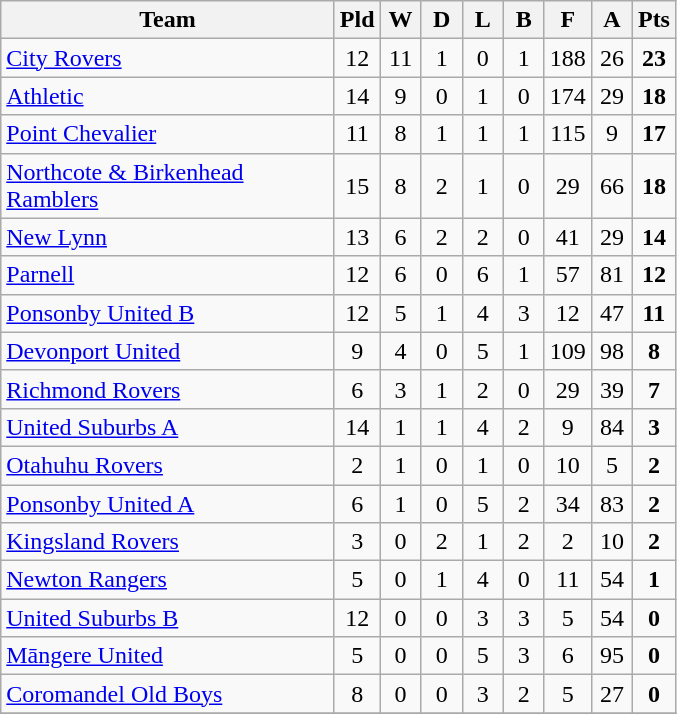<table class="wikitable" style="text-align:center;">
<tr>
<th width=215>Team</th>
<th width=20 abbr="Played">Pld</th>
<th width=20 abbr="Won">W</th>
<th width=20 abbr="Drawn">D</th>
<th width=20 abbr="Lost">L</th>
<th width=20 abbr="Bye">B</th>
<th width=20 abbr="For">F</th>
<th width=20 abbr="Against">A</th>
<th width=20 abbr="Points">Pts</th>
</tr>
<tr>
<td style="text-align:left;"><a href='#'>City Rovers</a></td>
<td>12</td>
<td>11</td>
<td>1</td>
<td>0</td>
<td>1</td>
<td>188</td>
<td>26</td>
<td><strong>23</strong></td>
</tr>
<tr>
<td style="text-align:left;"><a href='#'>Athletic</a></td>
<td>14</td>
<td>9</td>
<td>0</td>
<td>1</td>
<td>0</td>
<td>174</td>
<td>29</td>
<td><strong>18</strong></td>
</tr>
<tr>
<td style="text-align:left;"><a href='#'>Point Chevalier</a></td>
<td>11</td>
<td>8</td>
<td>1</td>
<td>1</td>
<td>1</td>
<td>115</td>
<td>9</td>
<td><strong>17</strong></td>
</tr>
<tr>
<td style="text-align:left;"><a href='#'>Northcote & Birkenhead Ramblers</a></td>
<td>15</td>
<td>8</td>
<td>2</td>
<td>1</td>
<td>0</td>
<td>29</td>
<td>66</td>
<td><strong>18</strong></td>
</tr>
<tr>
<td style="text-align:left;"><a href='#'>New Lynn</a></td>
<td>13</td>
<td>6</td>
<td>2</td>
<td>2</td>
<td>0</td>
<td>41</td>
<td>29</td>
<td><strong>14</strong></td>
</tr>
<tr>
<td style="text-align:left;"><a href='#'>Parnell</a></td>
<td>12</td>
<td>6</td>
<td>0</td>
<td>6</td>
<td>1</td>
<td>57</td>
<td>81</td>
<td><strong>12</strong></td>
</tr>
<tr>
<td style="text-align:left;"><a href='#'>Ponsonby United B</a></td>
<td>12</td>
<td>5</td>
<td>1</td>
<td>4</td>
<td>3</td>
<td>12</td>
<td>47</td>
<td><strong>11</strong></td>
</tr>
<tr>
<td style="text-align:left;"><a href='#'>Devonport United</a></td>
<td>9</td>
<td>4</td>
<td>0</td>
<td>5</td>
<td>1</td>
<td>109</td>
<td>98</td>
<td><strong>8</strong></td>
</tr>
<tr>
<td style="text-align:left;"><a href='#'>Richmond Rovers</a></td>
<td>6</td>
<td>3</td>
<td>1</td>
<td>2</td>
<td>0</td>
<td>29</td>
<td>39</td>
<td><strong>7</strong></td>
</tr>
<tr>
<td style="text-align:left;"><a href='#'>United Suburbs A</a></td>
<td>14</td>
<td>1</td>
<td>1</td>
<td>4</td>
<td>2</td>
<td>9</td>
<td>84</td>
<td><strong>3</strong></td>
</tr>
<tr>
<td style="text-align:left;"><a href='#'>Otahuhu Rovers</a></td>
<td>2</td>
<td>1</td>
<td>0</td>
<td>1</td>
<td>0</td>
<td>10</td>
<td>5</td>
<td><strong>2</strong></td>
</tr>
<tr>
<td style="text-align:left;"><a href='#'>Ponsonby United A</a></td>
<td>6</td>
<td>1</td>
<td>0</td>
<td>5</td>
<td>2</td>
<td>34</td>
<td>83</td>
<td><strong>2</strong></td>
</tr>
<tr>
<td style="text-align:left;"><a href='#'>Kingsland Rovers</a></td>
<td>3</td>
<td>0</td>
<td>2</td>
<td>1</td>
<td>2</td>
<td>2</td>
<td>10</td>
<td><strong>2</strong></td>
</tr>
<tr>
<td style="text-align:left;"><a href='#'>Newton Rangers</a></td>
<td>5</td>
<td>0</td>
<td>1</td>
<td>4</td>
<td>0</td>
<td>11</td>
<td>54</td>
<td><strong>1</strong></td>
</tr>
<tr>
<td style="text-align:left;"><a href='#'>United Suburbs B</a></td>
<td>12</td>
<td>0</td>
<td>0</td>
<td>3</td>
<td>3</td>
<td>5</td>
<td>54</td>
<td><strong>0</strong></td>
</tr>
<tr>
<td style="text-align:left;"><a href='#'>Māngere United</a></td>
<td>5</td>
<td>0</td>
<td>0</td>
<td>5</td>
<td>3</td>
<td>6</td>
<td>95</td>
<td><strong>0</strong></td>
</tr>
<tr>
<td style="text-align:left;"><a href='#'>Coromandel Old Boys</a></td>
<td>8</td>
<td>0</td>
<td>0</td>
<td>3</td>
<td>2</td>
<td>5</td>
<td>27</td>
<td><strong>0</strong></td>
</tr>
<tr>
</tr>
</table>
